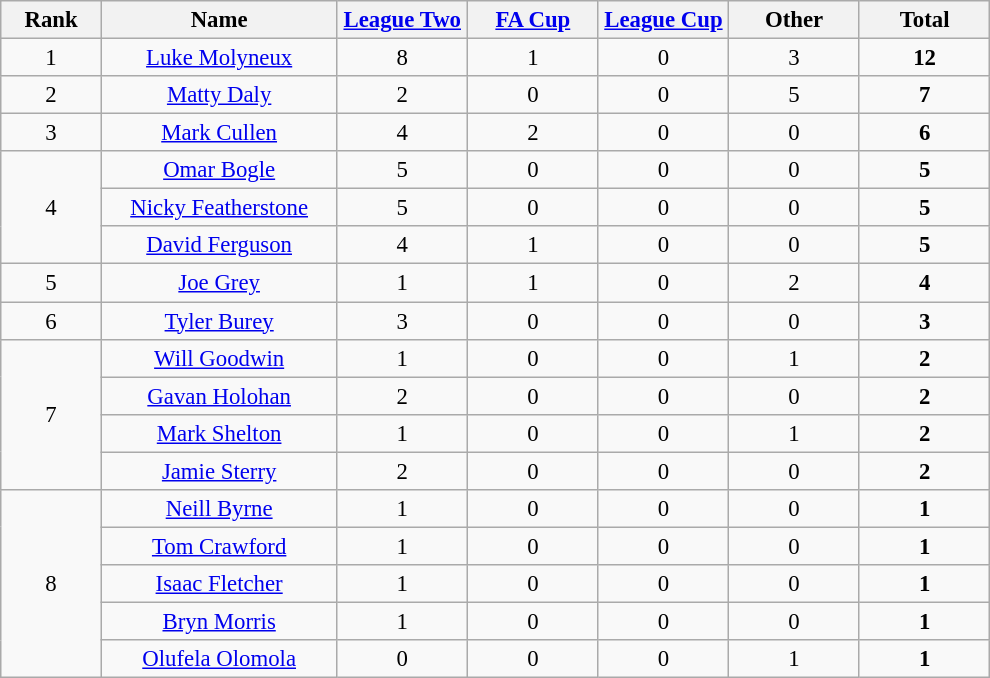<table class="wikitable" style="font-size: 95%; text-align: center;">
<tr>
<th width=60>Rank</th>
<th width=150>Name</th>
<th width=80><a href='#'>League Two</a></th>
<th width=80><a href='#'>FA Cup</a></th>
<th width=80><a href='#'>League Cup</a></th>
<th width=80>Other</th>
<th width=80><strong>Total</strong></th>
</tr>
<tr>
<td>1</td>
<td><a href='#'>Luke Molyneux</a></td>
<td>8</td>
<td>1</td>
<td>0</td>
<td>3</td>
<td><strong>12</strong></td>
</tr>
<tr>
<td>2</td>
<td><a href='#'>Matty Daly</a></td>
<td>2</td>
<td>0</td>
<td>0</td>
<td>5</td>
<td><strong>7</strong></td>
</tr>
<tr>
<td>3</td>
<td><a href='#'>Mark Cullen</a></td>
<td>4</td>
<td>2</td>
<td>0</td>
<td>0</td>
<td><strong>6</strong></td>
</tr>
<tr>
<td rowspan=3>4</td>
<td><a href='#'>Omar Bogle</a></td>
<td>5</td>
<td>0</td>
<td>0</td>
<td>0</td>
<td><strong>5</strong></td>
</tr>
<tr>
<td><a href='#'>Nicky Featherstone</a></td>
<td>5</td>
<td>0</td>
<td>0</td>
<td>0</td>
<td><strong>5</strong></td>
</tr>
<tr>
<td><a href='#'>David Ferguson</a></td>
<td>4</td>
<td>1</td>
<td>0</td>
<td>0</td>
<td><strong>5</strong></td>
</tr>
<tr>
<td>5</td>
<td><a href='#'>Joe Grey</a></td>
<td>1</td>
<td>1</td>
<td>0</td>
<td>2</td>
<td><strong>4</strong></td>
</tr>
<tr>
<td>6</td>
<td><a href='#'>Tyler Burey</a></td>
<td>3</td>
<td>0</td>
<td>0</td>
<td>0</td>
<td><strong>3</strong></td>
</tr>
<tr>
<td rowspan=4>7</td>
<td><a href='#'>Will Goodwin</a></td>
<td>1</td>
<td>0</td>
<td>0</td>
<td>1</td>
<td><strong>2</strong></td>
</tr>
<tr>
<td><a href='#'>Gavan Holohan</a></td>
<td>2</td>
<td>0</td>
<td>0</td>
<td>0</td>
<td><strong>2</strong></td>
</tr>
<tr>
<td><a href='#'>Mark Shelton</a></td>
<td>1</td>
<td>0</td>
<td>0</td>
<td>1</td>
<td><strong>2</strong></td>
</tr>
<tr>
<td><a href='#'>Jamie Sterry</a></td>
<td>2</td>
<td>0</td>
<td>0</td>
<td>0</td>
<td><strong>2</strong></td>
</tr>
<tr>
<td rowspan=5>8</td>
<td><a href='#'>Neill Byrne</a></td>
<td>1</td>
<td>0</td>
<td>0</td>
<td>0</td>
<td><strong>1</strong></td>
</tr>
<tr>
<td><a href='#'>Tom Crawford</a></td>
<td>1</td>
<td>0</td>
<td>0</td>
<td>0</td>
<td><strong>1</strong></td>
</tr>
<tr>
<td><a href='#'>Isaac Fletcher</a></td>
<td>1</td>
<td>0</td>
<td>0</td>
<td>0</td>
<td><strong>1</strong></td>
</tr>
<tr>
<td><a href='#'>Bryn Morris</a></td>
<td>1</td>
<td>0</td>
<td>0</td>
<td>0</td>
<td><strong>1</strong></td>
</tr>
<tr>
<td><a href='#'>Olufela Olomola</a></td>
<td>0</td>
<td>0</td>
<td>0</td>
<td>1</td>
<td><strong>1</strong></td>
</tr>
</table>
